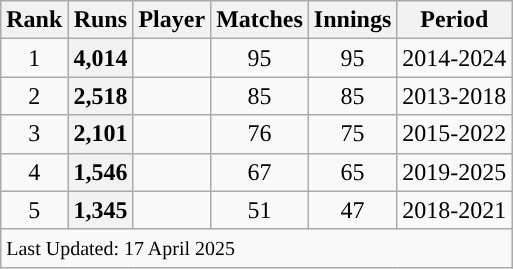<table class="wikitable">
<tr>
<th style="text-align:center;"><strong>Rank</strong></th>
<th style="text-align:center;"><strong>Runs</strong></th>
<th style="text-align:center;"><strong>Player</strong></th>
<th style="text-align:center;"><strong>Matches</strong></th>
<th style="text-align:center;"><strong>Innings</strong></th>
<th style="text-align:center;"><strong>Period</strong></th>
</tr>
<tr>
<td align=center>1</td>
<th scope=row style=text-align:center;>4,014</th>
<td></td>
<td align=center>95</td>
<td align=center>95</td>
<td>2014-2024</td>
</tr>
<tr>
<td align=center>2</td>
<th scope=row style=text-align:center;>2,518</th>
<td></td>
<td align=center>85</td>
<td align=center>85</td>
<td>2013-2018</td>
</tr>
<tr>
<td align=center>3</td>
<th scope=row style=text-align:center;>2,101</th>
<td></td>
<td align=center>76</td>
<td align=center>75</td>
<td>2015-2022</td>
</tr>
<tr>
<td align="center">4</td>
<th scope="row" style="text-align:center;">1,546</th>
<td> </td>
<td align="center">67</td>
<td align="center">65</td>
<td>2019-2025</td>
</tr>
<tr>
<td align="center">5</td>
<th scope="row" style="text-align:center;">1,345</th>
<td></td>
<td align="center">51</td>
<td align="center">47</td>
<td>2018-2021</td>
</tr>
<tr class=sortbottom>
<td colspan=6><small>Last Updated: 17 April 2025</small></td>
</tr>
</table>
